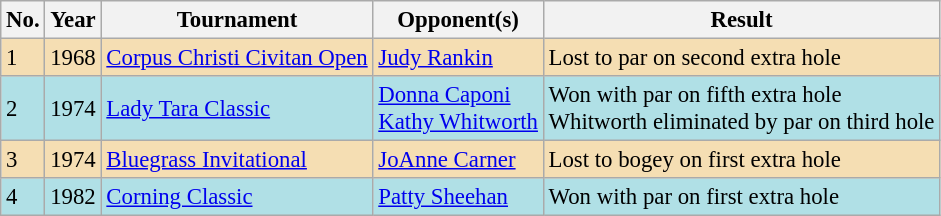<table class="wikitable" style="font-size:95%;">
<tr>
<th>No.</th>
<th>Year</th>
<th>Tournament</th>
<th>Opponent(s)</th>
<th>Result</th>
</tr>
<tr style="background:#F5DEB3;">
<td>1</td>
<td>1968</td>
<td><a href='#'>Corpus Christi Civitan Open</a></td>
<td> <a href='#'>Judy Rankin</a></td>
<td>Lost to par on second extra hole</td>
</tr>
<tr style="background:#B0E0E6;">
<td>2</td>
<td>1974</td>
<td><a href='#'>Lady Tara Classic</a></td>
<td> <a href='#'>Donna Caponi</a><br> <a href='#'>Kathy Whitworth</a></td>
<td>Won with par on fifth extra hole<br>Whitworth eliminated by par on third hole</td>
</tr>
<tr style="background:#F5DEB3;">
<td>3</td>
<td>1974</td>
<td><a href='#'>Bluegrass Invitational</a></td>
<td> <a href='#'>JoAnne Carner</a></td>
<td>Lost to bogey on first extra hole</td>
</tr>
<tr style="background:#B0E0E6;">
<td>4</td>
<td>1982</td>
<td><a href='#'>Corning Classic</a></td>
<td> <a href='#'>Patty Sheehan</a></td>
<td>Won with par on first extra hole</td>
</tr>
</table>
